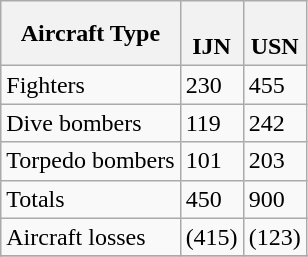<table class="wikitable">
<tr>
<th>Aircraft Type</th>
<th><br>IJN</th>
<th><br>USN</th>
</tr>
<tr>
<td>Fighters</td>
<td>230</td>
<td>455</td>
</tr>
<tr>
<td>Dive bombers</td>
<td>119</td>
<td>242</td>
</tr>
<tr>
<td>Torpedo bombers</td>
<td>101</td>
<td>203</td>
</tr>
<tr>
<td>Totals</td>
<td>450</td>
<td>900</td>
</tr>
<tr>
<td>Aircraft losses</td>
<td>(415)</td>
<td>(123)</td>
</tr>
<tr>
</tr>
</table>
